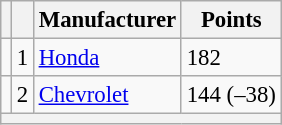<table class="wikitable" style="font-size: 95%;">
<tr>
<th scope="col"></th>
<th scope="col"></th>
<th scope="col">Manufacturer</th>
<th scope="col">Points</th>
</tr>
<tr>
<td align="left"></td>
<td align="center">1</td>
<td><a href='#'>Honda</a></td>
<td>182</td>
</tr>
<tr>
<td align="left"></td>
<td align="center">2</td>
<td><a href='#'>Chevrolet</a></td>
<td>144 (–38)</td>
</tr>
<tr>
<th colspan=4></th>
</tr>
</table>
